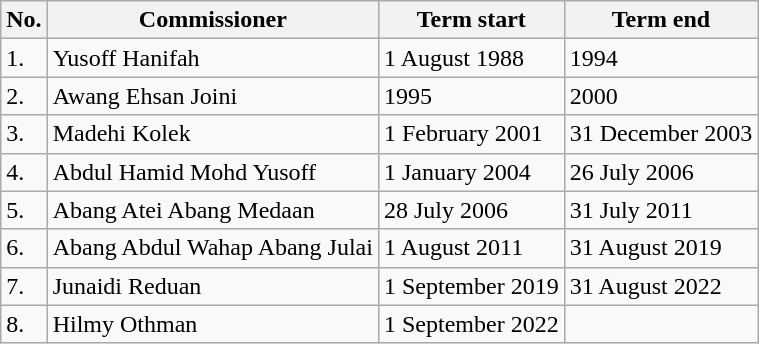<table class="wikitable">
<tr>
<th>No.</th>
<th>Commissioner</th>
<th>Term start</th>
<th>Term end</th>
</tr>
<tr>
<td>1.</td>
<td>Yusoff Hanifah</td>
<td>1 August 1988</td>
<td>1994</td>
</tr>
<tr>
<td>2.</td>
<td>Awang Ehsan Joini</td>
<td>1995</td>
<td>2000</td>
</tr>
<tr>
<td>3.</td>
<td>Madehi Kolek</td>
<td>1 February 2001</td>
<td>31 December 2003</td>
</tr>
<tr>
<td>4.</td>
<td>Abdul Hamid Mohd Yusoff</td>
<td>1 January 2004</td>
<td>26 July 2006</td>
</tr>
<tr>
<td>5.</td>
<td>Abang Atei Abang Medaan</td>
<td>28 July 2006</td>
<td>31 July 2011</td>
</tr>
<tr>
<td>6.</td>
<td>Abang Abdul Wahap Abang Julai</td>
<td>1 August 2011</td>
<td>31 August 2019</td>
</tr>
<tr>
<td>7.</td>
<td>Junaidi Reduan</td>
<td>1 September 2019</td>
<td>31 August 2022</td>
</tr>
<tr>
<td>8.</td>
<td>Hilmy Othman</td>
<td>1 September 2022</td>
<td></td>
</tr>
</table>
